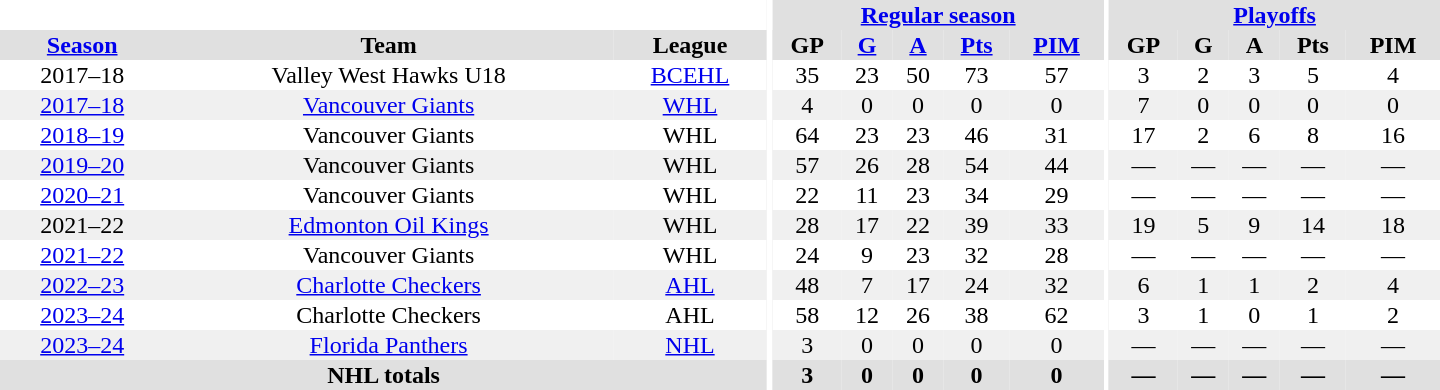<table border="0" cellpadding="1" cellspacing="0" style="text-align:center; width:60em">
<tr bgcolor="#e0e0e0">
<th colspan="3" bgcolor="#ffffff"></th>
<th rowspan="99" bgcolor="#ffffff"></th>
<th colspan="5"><a href='#'>Regular season</a></th>
<th rowspan="99" bgcolor="#ffffff"></th>
<th colspan="5"><a href='#'>Playoffs</a></th>
</tr>
<tr bgcolor="#e0e0e0">
<th><a href='#'>Season</a></th>
<th>Team</th>
<th>League</th>
<th>GP</th>
<th><a href='#'>G</a></th>
<th><a href='#'>A</a></th>
<th><a href='#'>Pts</a></th>
<th><a href='#'>PIM</a></th>
<th>GP</th>
<th>G</th>
<th>A</th>
<th>Pts</th>
<th>PIM</th>
</tr>
<tr>
<td>2017–18</td>
<td>Valley West Hawks U18</td>
<td><a href='#'>BCEHL</a></td>
<td>35</td>
<td>23</td>
<td>50</td>
<td>73</td>
<td>57</td>
<td>3</td>
<td>2</td>
<td>3</td>
<td>5</td>
<td>4</td>
</tr>
<tr bgcolor="#f0f0f0">
<td><a href='#'>2017–18</a></td>
<td><a href='#'>Vancouver Giants</a></td>
<td><a href='#'>WHL</a></td>
<td>4</td>
<td>0</td>
<td>0</td>
<td>0</td>
<td>0</td>
<td>7</td>
<td>0</td>
<td>0</td>
<td>0</td>
<td>0</td>
</tr>
<tr>
<td><a href='#'>2018–19</a></td>
<td>Vancouver Giants</td>
<td>WHL</td>
<td>64</td>
<td>23</td>
<td>23</td>
<td>46</td>
<td>31</td>
<td>17</td>
<td>2</td>
<td>6</td>
<td>8</td>
<td>16</td>
</tr>
<tr bgcolor="#f0f0f0">
<td><a href='#'>2019–20</a></td>
<td>Vancouver Giants</td>
<td>WHL</td>
<td>57</td>
<td>26</td>
<td>28</td>
<td>54</td>
<td>44</td>
<td>—</td>
<td>—</td>
<td>—</td>
<td>—</td>
<td>—</td>
</tr>
<tr>
<td><a href='#'>2020–21</a></td>
<td>Vancouver Giants</td>
<td>WHL</td>
<td>22</td>
<td>11</td>
<td>23</td>
<td>34</td>
<td>29</td>
<td>—</td>
<td>—</td>
<td>—</td>
<td>—</td>
<td>—</td>
</tr>
<tr bgcolor="#f0f0f0">
<td>2021–22</td>
<td><a href='#'>Edmonton Oil Kings</a></td>
<td>WHL</td>
<td>28</td>
<td>17</td>
<td>22</td>
<td>39</td>
<td>33</td>
<td>19</td>
<td>5</td>
<td>9</td>
<td>14</td>
<td>18</td>
</tr>
<tr>
<td><a href='#'>2021–22</a></td>
<td>Vancouver Giants</td>
<td>WHL</td>
<td>24</td>
<td>9</td>
<td>23</td>
<td>32</td>
<td>28</td>
<td>—</td>
<td>—</td>
<td>—</td>
<td>—</td>
<td>—</td>
</tr>
<tr bgcolor="#f0f0f0">
<td><a href='#'>2022–23</a></td>
<td><a href='#'>Charlotte Checkers</a></td>
<td><a href='#'>AHL</a></td>
<td>48</td>
<td>7</td>
<td>17</td>
<td>24</td>
<td>32</td>
<td>6</td>
<td>1</td>
<td>1</td>
<td>2</td>
<td>4</td>
</tr>
<tr>
<td><a href='#'>2023–24</a></td>
<td>Charlotte Checkers</td>
<td>AHL</td>
<td>58</td>
<td>12</td>
<td>26</td>
<td>38</td>
<td>62</td>
<td>3</td>
<td>1</td>
<td>0</td>
<td>1</td>
<td>2</td>
</tr>
<tr bgcolor="#f0f0f0">
<td><a href='#'>2023–24</a></td>
<td><a href='#'>Florida Panthers</a></td>
<td><a href='#'>NHL</a></td>
<td>3</td>
<td>0</td>
<td>0</td>
<td>0</td>
<td>0</td>
<td>—</td>
<td>—</td>
<td>—</td>
<td>—</td>
<td>—</td>
</tr>
<tr bgcolor="#e0e0e0">
<th colspan="3">NHL totals</th>
<th>3</th>
<th>0</th>
<th>0</th>
<th>0</th>
<th>0</th>
<th>—</th>
<th>—</th>
<th>—</th>
<th>—</th>
<th>—</th>
</tr>
</table>
